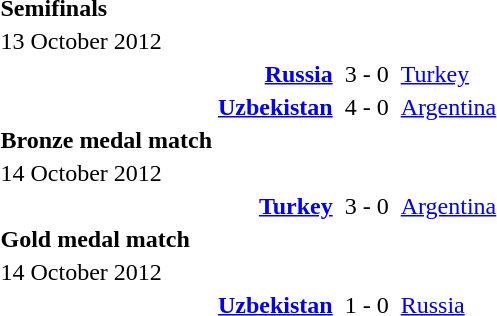<table>
<tr>
<td><strong>Semifinals</strong></td>
</tr>
<tr>
<td>13 October 2012</td>
</tr>
<tr>
<td></td>
<td align=right><strong><a href='#'>Russia</a></strong></td>
<td></td>
<td>3 - 0</td>
<td></td>
<td><a href='#'>Turkey</a></td>
</tr>
<tr>
<td></td>
<td align=right><strong><a href='#'>Uzbekistan</a></strong></td>
<td></td>
<td>4 - 0</td>
<td></td>
<td><a href='#'>Argentina</a></td>
</tr>
<tr>
<td><strong>Bronze medal match</strong></td>
</tr>
<tr>
<td>14 October 2012</td>
</tr>
<tr>
<td></td>
<td align=right><strong><a href='#'>Turkey</a></strong></td>
<td></td>
<td>3 - 0</td>
<td></td>
<td><a href='#'>Argentina</a></td>
</tr>
<tr>
<td><strong>Gold medal match</strong></td>
</tr>
<tr>
<td>14 October 2012</td>
</tr>
<tr>
<td></td>
<td align=right><strong><a href='#'>Uzbekistan</a></strong></td>
<td></td>
<td>1 - 0</td>
<td></td>
<td><a href='#'>Russia</a></td>
</tr>
</table>
